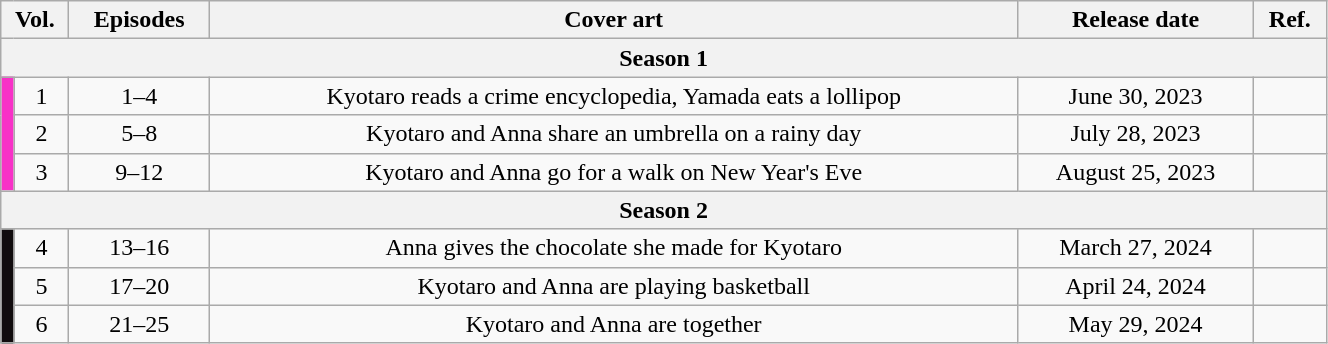<table class="wikitable" style="text-align: center; width: 70%;">
<tr>
<th colspan="2">Vol.</th>
<th>Episodes</th>
<th>Cover art</th>
<th>Release date</th>
<th>Ref.</th>
</tr>
<tr>
<th colspan="6">Season 1</th>
</tr>
<tr>
<td rowspan="3" width="1%" style="background: #F831C7;"></td>
<td>1</td>
<td>1–4</td>
<td>Kyotaro reads a crime encyclopedia, Yamada eats a lollipop</td>
<td>June 30, 2023</td>
<td></td>
</tr>
<tr>
<td>2</td>
<td>5–8</td>
<td>Kyotaro and Anna share an umbrella on a rainy day</td>
<td>July 28, 2023</td>
<td></td>
</tr>
<tr>
<td>3</td>
<td>9–12</td>
<td>Kyotaro and Anna go for a walk on New Year's Eve</td>
<td>August 25, 2023</td>
<td></td>
</tr>
<tr>
<th colspan="6">Season 2</th>
</tr>
<tr>
<td rowspan="3" width="1%" style="background: #110C0E;"></td>
<td>4</td>
<td>13–16</td>
<td>Anna gives the chocolate she made for Kyotaro</td>
<td>March 27, 2024</td>
<td></td>
</tr>
<tr>
<td>5</td>
<td>17–20</td>
<td>Kyotaro and Anna are playing basketball</td>
<td>April 24, 2024</td>
<td></td>
</tr>
<tr>
<td>6</td>
<td>21–25</td>
<td>Kyotaro and Anna are together</td>
<td>May 29, 2024</td>
<td></td>
</tr>
</table>
